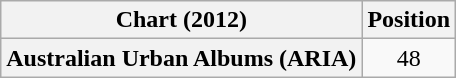<table class="wikitable plainrowheaders" style="text-align:center">
<tr>
<th scope="col">Chart (2012)</th>
<th scope="col">Position</th>
</tr>
<tr>
<th scope="row">Australian Urban Albums (ARIA)</th>
<td>48</td>
</tr>
</table>
